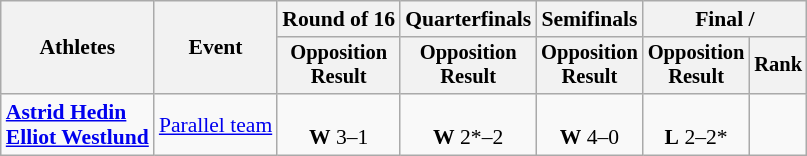<table class="wikitable" style="font-size:90%">
<tr>
<th rowspan="2">Athletes</th>
<th rowspan="2">Event</th>
<th>Round of 16</th>
<th>Quarterfinals</th>
<th>Semifinals</th>
<th colspan=2>Final / </th>
</tr>
<tr style="font-size:95%">
<th>Opposition<br>Result</th>
<th>Opposition<br>Result</th>
<th>Opposition<br>Result</th>
<th>Opposition<br>Result</th>
<th>Rank</th>
</tr>
<tr align=center>
<td align=left><strong><a href='#'>Astrid Hedin</a></strong><br><strong><a href='#'>Elliot Westlund</a></strong></td>
<td align=left><a href='#'>Parallel team</a></td>
<td><br><strong>W</strong> 3–1</td>
<td><br><strong>W</strong> 2*–2</td>
<td><br><strong>W</strong> 4–0</td>
<td><br><strong>L</strong> 2–2*</td>
<td></td>
</tr>
</table>
